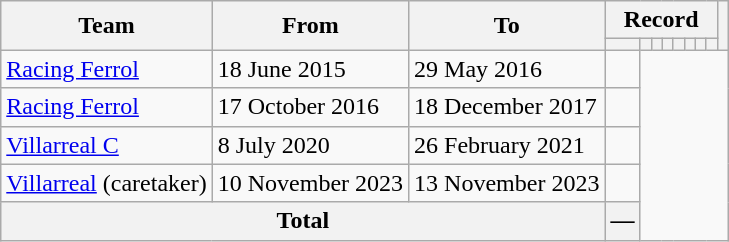<table class="wikitable" style="text-align: center">
<tr>
<th rowspan="2">Team</th>
<th rowspan="2">From</th>
<th rowspan="2">To</th>
<th colspan="8">Record</th>
<th rowspan=2></th>
</tr>
<tr>
<th></th>
<th></th>
<th></th>
<th></th>
<th></th>
<th></th>
<th></th>
<th></th>
</tr>
<tr>
<td align="left"><a href='#'>Racing Ferrol</a></td>
<td align=left>18 June 2015</td>
<td align=left>29 May 2016<br></td>
<td></td>
</tr>
<tr>
<td align="left"><a href='#'>Racing Ferrol</a></td>
<td align=left>17 October 2016</td>
<td align=left>18 December 2017<br></td>
<td></td>
</tr>
<tr>
<td align="left"><a href='#'>Villarreal C</a></td>
<td align=left>8 July 2020</td>
<td align=left>26 February 2021<br></td>
<td></td>
</tr>
<tr>
<td align="left"><a href='#'>Villarreal</a> (caretaker)</td>
<td align=left>10 November 2023</td>
<td align=left>13 November 2023<br></td>
<td></td>
</tr>
<tr>
<th colspan=3>Total<br></th>
<th>—</th>
</tr>
</table>
